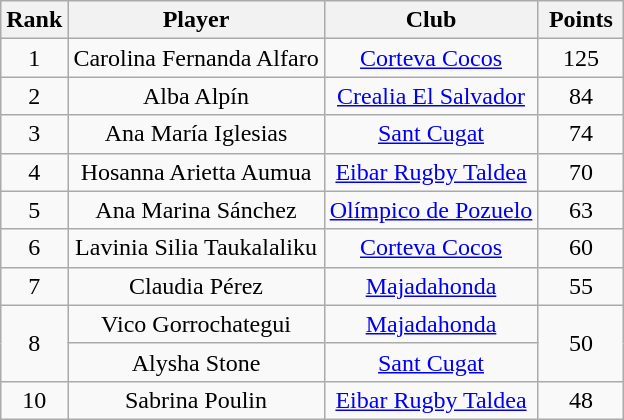<table class="wikitable" style="text-align:center">
<tr>
<th>Rank</th>
<th>Player</th>
<th>Club</th>
<th style="width:50px;">Points</th>
</tr>
<tr>
<td>1</td>
<td> Carolina Fernanda Alfaro</td>
<td><a href='#'>Corteva Cocos</a></td>
<td>125</td>
</tr>
<tr>
<td>2</td>
<td> Alba Alpín</td>
<td><a href='#'>Crealia El Salvador</a></td>
<td>84</td>
</tr>
<tr>
<td>3</td>
<td> Ana María Iglesias</td>
<td><a href='#'>Sant Cugat</a></td>
<td>74</td>
</tr>
<tr>
<td>4</td>
<td> Hosanna Arietta Aumua</td>
<td><a href='#'>Eibar Rugby Taldea</a></td>
<td>70</td>
</tr>
<tr>
<td>5</td>
<td> Ana Marina Sánchez</td>
<td><a href='#'>Olímpico de Pozuelo</a></td>
<td>63</td>
</tr>
<tr>
<td>6</td>
<td> Lavinia Silia Taukalaliku</td>
<td><a href='#'>Corteva Cocos</a></td>
<td>60</td>
</tr>
<tr>
<td>7</td>
<td> Claudia Pérez</td>
<td><a href='#'>Majadahonda</a></td>
<td>55</td>
</tr>
<tr>
<td rowspan=2>8</td>
<td> Vico Gorrochategui</td>
<td><a href='#'>Majadahonda</a></td>
<td rowspan=2>50</td>
</tr>
<tr>
<td> Alysha Stone</td>
<td><a href='#'>Sant Cugat</a></td>
</tr>
<tr>
<td>10</td>
<td> Sabrina Poulin</td>
<td><a href='#'>Eibar Rugby Taldea</a></td>
<td>48</td>
</tr>
</table>
